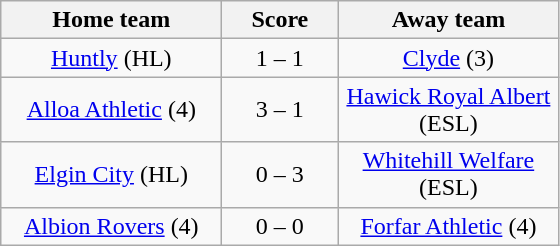<table class="wikitable" style="text-align: center">
<tr>
<th width=140>Home team</th>
<th width=70>Score</th>
<th width=140>Away team</th>
</tr>
<tr>
<td><a href='#'>Huntly</a> (HL)</td>
<td>1 – 1</td>
<td><a href='#'>Clyde</a> (3)</td>
</tr>
<tr>
<td><a href='#'>Alloa Athletic</a> (4)</td>
<td>3 – 1</td>
<td><a href='#'>Hawick Royal Albert</a> (ESL)</td>
</tr>
<tr>
<td><a href='#'>Elgin City</a> (HL)</td>
<td>0 – 3</td>
<td><a href='#'>Whitehill Welfare</a> (ESL)</td>
</tr>
<tr>
<td><a href='#'>Albion Rovers</a> (4)</td>
<td>0 – 0</td>
<td><a href='#'>Forfar Athletic</a> (4)</td>
</tr>
</table>
